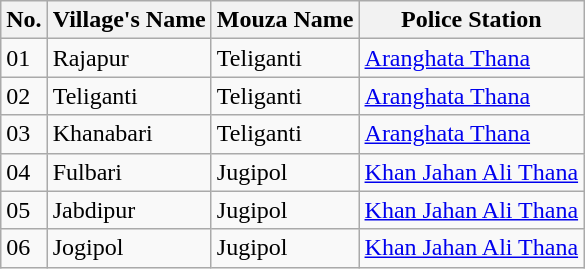<table class="wikitable">
<tr>
<th>No.</th>
<th>Village's Name</th>
<th>Mouza Name</th>
<th>Police Station</th>
</tr>
<tr>
<td>01</td>
<td>Rajapur</td>
<td>Teliganti</td>
<td><a href='#'>Aranghata Thana</a></td>
</tr>
<tr>
<td>02</td>
<td>Teliganti</td>
<td>Teliganti</td>
<td><a href='#'>Aranghata Thana</a></td>
</tr>
<tr>
<td>03</td>
<td>Khanabari</td>
<td>Teliganti</td>
<td><a href='#'>Aranghata Thana</a></td>
</tr>
<tr>
<td>04</td>
<td>Fulbari</td>
<td>Jugipol</td>
<td><a href='#'>Khan Jahan Ali Thana</a></td>
</tr>
<tr>
<td>05</td>
<td>Jabdipur</td>
<td>Jugipol</td>
<td><a href='#'>Khan Jahan Ali Thana</a></td>
</tr>
<tr>
<td>06</td>
<td>Jogipol</td>
<td>Jugipol</td>
<td><a href='#'>Khan Jahan Ali Thana</a></td>
</tr>
</table>
